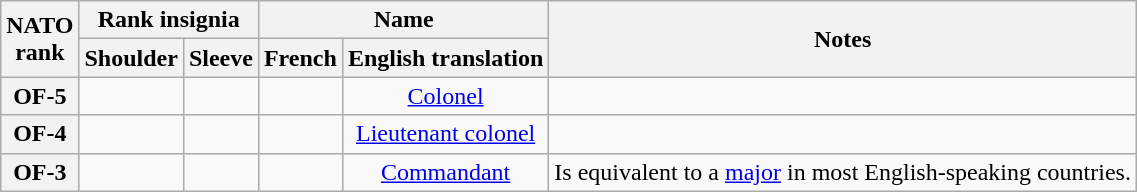<table class="wikitable plainrowheaders" style="text-align:center;" border="1">
<tr>
<th rowspan=2>NATO<br>rank</th>
<th colspan=2>Rank insignia</th>
<th colspan=2>Name</th>
<th rowspan=2>Notes</th>
</tr>
<tr>
<th>Shoulder</th>
<th>Sleeve</th>
<th>French</th>
<th>English translation</th>
</tr>
<tr>
<th>OF-5</th>
<td></td>
<td></td>
<td></td>
<td><a href='#'>Colonel</a></td>
<td></td>
</tr>
<tr>
<th>OF-4</th>
<td></td>
<td></td>
<td></td>
<td><a href='#'>Lieutenant colonel</a></td>
<td></td>
</tr>
<tr>
<th>OF-3</th>
<td></td>
<td></td>
<td></td>
<td><a href='#'>Commandant</a></td>
<td>Is equivalent to a <a href='#'>major</a> in most English-speaking countries.</td>
</tr>
</table>
